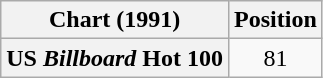<table class="wikitable sortable plainrowheaders" style="text-align:center">
<tr>
<th scope="col">Chart (1991)</th>
<th scope="col">Position</th>
</tr>
<tr>
<th scope="row">US <em>Billboard</em> Hot 100</th>
<td style="text-align:center;">81</td>
</tr>
</table>
